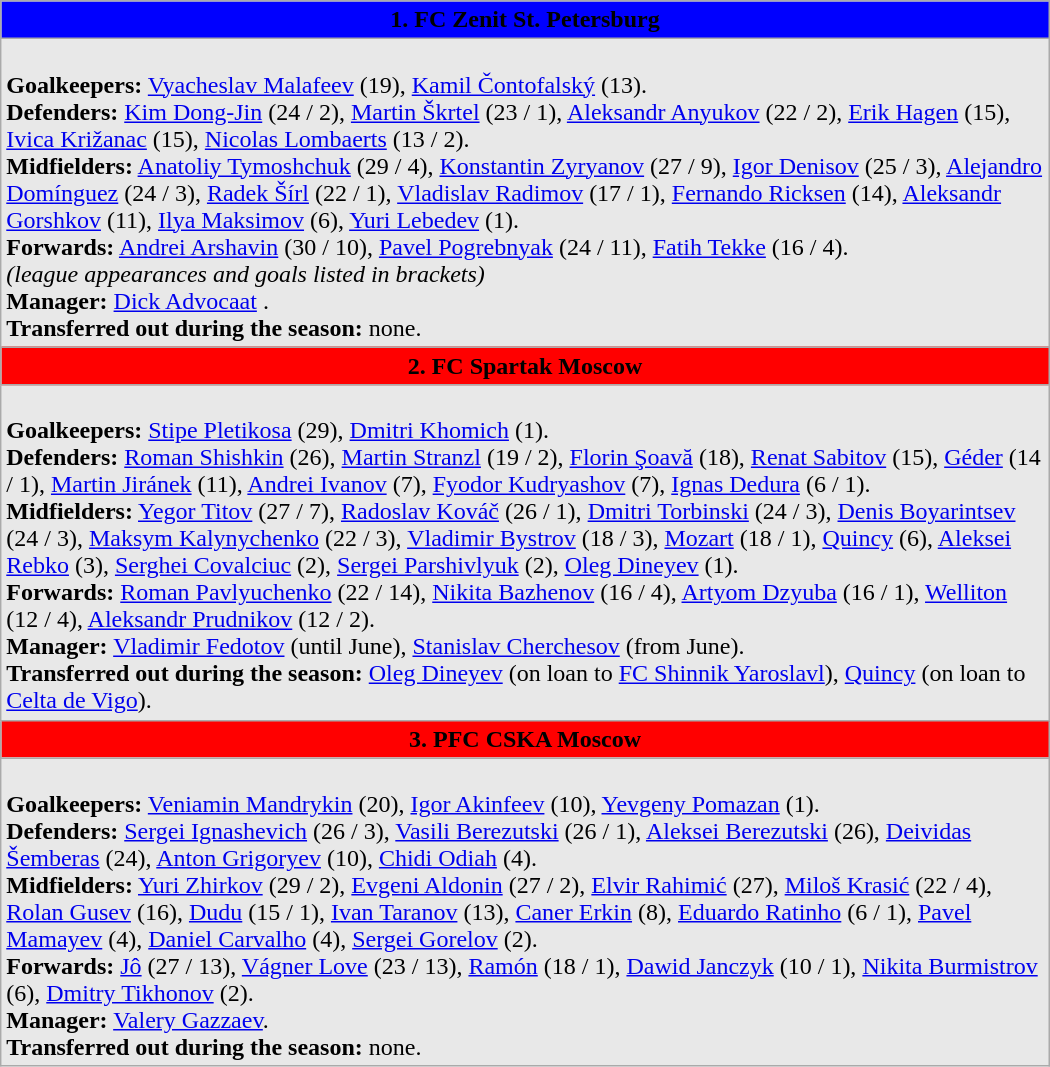<table class="wikitable" Width="700">
<tr bgcolor="#0000FF">
<td align="center" width="700"><span> <strong>1. FC Zenit St. Petersburg</strong> </span></td>
</tr>
<tr bgcolor="#E8E8E8">
<td align="left" width="700"><br><strong>Goalkeepers:</strong> <a href='#'>Vyacheslav Malafeev</a> (19), <a href='#'>Kamil Čontofalský</a>  (13).<br>
<strong>Defenders:</strong> <a href='#'>Kim Dong-Jin</a>  (24 / 2), <a href='#'>Martin Škrtel</a>  (23 / 1), <a href='#'>Aleksandr Anyukov</a> (22 / 2), <a href='#'>Erik Hagen</a>  (15), <a href='#'>Ivica Križanac</a>  (15), <a href='#'>Nicolas Lombaerts</a>  (13 / 2).<br>
<strong>Midfielders:</strong> <a href='#'>Anatoliy Tymoshchuk</a>  (29 / 4), <a href='#'>Konstantin Zyryanov</a> (27 / 9), <a href='#'>Igor Denisov</a> (25 / 3), <a href='#'>Alejandro Domínguez</a>  (24 / 3), <a href='#'>Radek Šírl</a>  (22 / 1), <a href='#'>Vladislav Radimov</a> (17 / 1), <a href='#'>Fernando Ricksen</a>  (14), <a href='#'>Aleksandr Gorshkov</a>  (11), <a href='#'>Ilya Maksimov</a> (6), <a href='#'>Yuri Lebedev</a> (1).<br>
<strong>Forwards:</strong> <a href='#'>Andrei Arshavin</a> (30 / 10), <a href='#'>Pavel Pogrebnyak</a> (24 / 11), <a href='#'>Fatih Tekke</a>  (16 / 4).<br><em>(league appearances and goals listed in brackets)</em><br><strong>Manager:</strong> <a href='#'>Dick Advocaat</a> .<br><strong>Transferred out during the season:</strong> none.</td>
</tr>
<tr bgcolor="#FF0000">
<td align="center" width="700"><span> <strong>2. FC Spartak Moscow</strong> </span></td>
</tr>
<tr bgcolor="#E8E8E8">
<td align="left" width="700"><br><strong>Goalkeepers:</strong> <a href='#'>Stipe Pletikosa</a>  (29), <a href='#'>Dmitri Khomich</a> (1).<br>
<strong>Defenders:</strong> <a href='#'>Roman Shishkin</a> (26), <a href='#'>Martin Stranzl</a>  (19 / 2), <a href='#'>Florin Şoavă</a>  (18), <a href='#'>Renat Sabitov</a> (15), <a href='#'>Géder</a>  (14 / 1), <a href='#'>Martin Jiránek</a>  (11), <a href='#'>Andrei Ivanov</a> (7), <a href='#'>Fyodor Kudryashov</a> (7), <a href='#'>Ignas Dedura</a>  (6 / 1).<br>
<strong>Midfielders:</strong> <a href='#'>Yegor Titov</a> (27 / 7), <a href='#'>Radoslav Kováč</a>  (26 / 1), <a href='#'>Dmitri Torbinski</a> (24 / 3), <a href='#'>Denis Boyarintsev</a> (24 / 3), <a href='#'>Maksym Kalynychenko</a>  (22 / 3), <a href='#'>Vladimir Bystrov</a> (18 / 3), <a href='#'>Mozart</a>  (18 / 1), <a href='#'>Quincy</a>  (6), <a href='#'>Aleksei Rebko</a> (3), <a href='#'>Serghei Covalciuc</a>  (2), <a href='#'>Sergei Parshivlyuk</a> (2), <a href='#'>Oleg Dineyev</a> (1). <br>
<strong>Forwards:</strong> <a href='#'>Roman Pavlyuchenko</a> (22 / 14), <a href='#'>Nikita Bazhenov</a> (16 / 4), <a href='#'>Artyom Dzyuba</a> (16 / 1), <a href='#'>Welliton</a>  (12 / 4), <a href='#'>Aleksandr Prudnikov</a> (12 / 2).<br><strong>Manager:</strong> <a href='#'>Vladimir Fedotov</a> (until June), <a href='#'>Stanislav Cherchesov</a> (from June).<br><strong>Transferred out during the season:</strong> <a href='#'>Oleg Dineyev</a> (on loan to <a href='#'>FC Shinnik Yaroslavl</a>), <a href='#'>Quincy</a>  (on loan to  <a href='#'>Celta de Vigo</a>).</td>
</tr>
<tr bgcolor="#FF0000">
<td align="center" width="700"><span> <strong>3. PFC CSKA Moscow</strong> </span></td>
</tr>
<tr bgcolor="#E8E8E8">
<td align="left" width="700"><br><strong>Goalkeepers:</strong> <a href='#'>Veniamin Mandrykin</a> (20), <a href='#'>Igor Akinfeev</a> (10), <a href='#'>Yevgeny Pomazan</a> (1).<br>
<strong>Defenders:</strong> <a href='#'>Sergei Ignashevich</a> (26 / 3), <a href='#'>Vasili Berezutski</a> (26 / 1), <a href='#'>Aleksei Berezutski</a> (26), <a href='#'>Deividas Šemberas</a>  (24), <a href='#'>Anton Grigoryev</a> (10), <a href='#'>Chidi Odiah</a>  (4).<br>
<strong>Midfielders:</strong> <a href='#'>Yuri Zhirkov</a> (29 / 2), <a href='#'>Evgeni Aldonin</a> (27 / 2), <a href='#'>Elvir Rahimić</a>  (27), <a href='#'>Miloš Krasić</a>  (22 / 4), <a href='#'>Rolan Gusev</a> (16), <a href='#'>Dudu</a>  (15 / 1), <a href='#'>Ivan Taranov</a> (13), <a href='#'>Caner Erkin</a>  (8), <a href='#'>Eduardo Ratinho</a>  (6 / 1), <a href='#'>Pavel Mamayev</a> (4), <a href='#'>Daniel Carvalho</a>  (4), <a href='#'>Sergei Gorelov</a> (2).<br>
<strong>Forwards:</strong> <a href='#'>Jô</a>  (27 / 13), <a href='#'>Vágner Love</a>  (23 / 13), <a href='#'>Ramón</a>  (18 / 1), <a href='#'>Dawid Janczyk</a>  (10 / 1), <a href='#'>Nikita Burmistrov</a> (6), <a href='#'>Dmitry Tikhonov</a> (2).<br><strong>Manager:</strong> <a href='#'>Valery Gazzaev</a>.<br><strong>Transferred out during the season:</strong> none.</td>
</tr>
</table>
